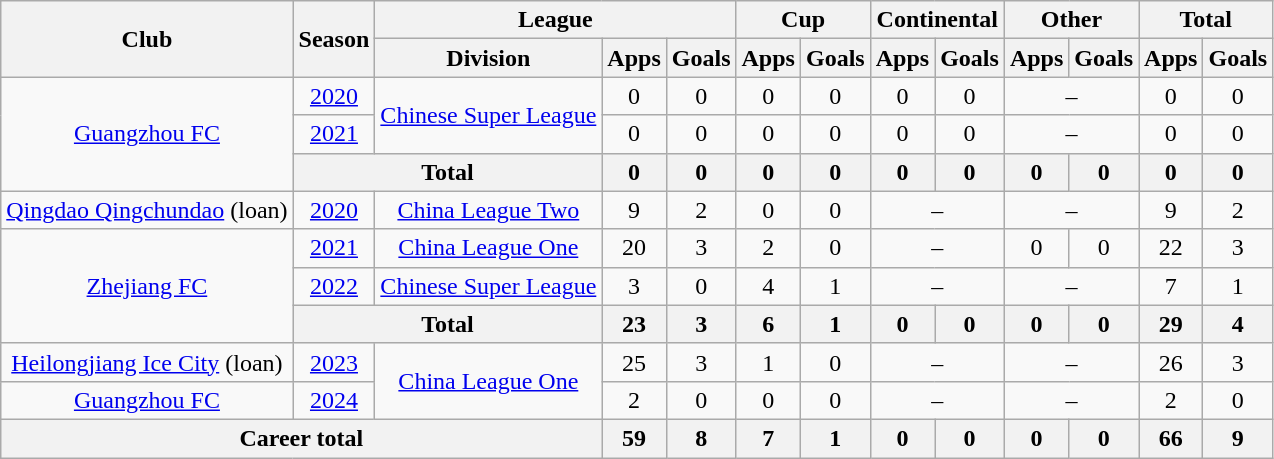<table class="wikitable" style="text-align: center">
<tr>
<th rowspan="2">Club</th>
<th rowspan="2">Season</th>
<th colspan="3">League</th>
<th colspan="2">Cup</th>
<th colspan="2">Continental</th>
<th colspan="2">Other</th>
<th colspan="2">Total</th>
</tr>
<tr>
<th>Division</th>
<th>Apps</th>
<th>Goals</th>
<th>Apps</th>
<th>Goals</th>
<th>Apps</th>
<th>Goals</th>
<th>Apps</th>
<th>Goals</th>
<th>Apps</th>
<th>Goals</th>
</tr>
<tr>
<td rowspan="3"><a href='#'>Guangzhou FC</a></td>
<td><a href='#'>2020</a></td>
<td rowspan="2"><a href='#'>Chinese Super League</a></td>
<td>0</td>
<td>0</td>
<td>0</td>
<td>0</td>
<td>0</td>
<td>0</td>
<td colspan="2">–</td>
<td>0</td>
<td>0</td>
</tr>
<tr>
<td><a href='#'>2021</a></td>
<td>0</td>
<td>0</td>
<td>0</td>
<td>0</td>
<td>0</td>
<td>0</td>
<td colspan="2">–</td>
<td>0</td>
<td>0</td>
</tr>
<tr>
<th colspan=2>Total</th>
<th>0</th>
<th>0</th>
<th>0</th>
<th>0</th>
<th>0</th>
<th>0</th>
<th>0</th>
<th>0</th>
<th>0</th>
<th>0</th>
</tr>
<tr>
<td><a href='#'>Qingdao Qingchundao</a> (loan)</td>
<td><a href='#'>2020</a></td>
<td><a href='#'>China League Two</a></td>
<td>9</td>
<td>2</td>
<td>0</td>
<td>0</td>
<td colspan="2">–</td>
<td colspan="2">–</td>
<td>9</td>
<td>2</td>
</tr>
<tr>
<td rowspan=3><a href='#'>Zhejiang FC</a></td>
<td><a href='#'>2021</a></td>
<td><a href='#'>China League One</a></td>
<td>20</td>
<td>3</td>
<td>2</td>
<td>0</td>
<td colspan="2">–</td>
<td>0</td>
<td>0</td>
<td>22</td>
<td>3</td>
</tr>
<tr>
<td><a href='#'>2022</a></td>
<td><a href='#'>Chinese Super League</a></td>
<td>3</td>
<td>0</td>
<td>4</td>
<td>1</td>
<td colspan="2">–</td>
<td colspan="2">–</td>
<td>7</td>
<td>1</td>
</tr>
<tr>
<th colspan=2>Total</th>
<th>23</th>
<th>3</th>
<th>6</th>
<th>1</th>
<th>0</th>
<th>0</th>
<th>0</th>
<th>0</th>
<th>29</th>
<th>4</th>
</tr>
<tr>
<td><a href='#'>Heilongjiang Ice City</a> (loan)</td>
<td><a href='#'>2023</a></td>
<td rowspan=2><a href='#'>China League One</a></td>
<td>25</td>
<td>3</td>
<td>1</td>
<td>0</td>
<td colspan="2">–</td>
<td colspan="2">–</td>
<td>26</td>
<td>3</td>
</tr>
<tr>
<td><a href='#'>Guangzhou FC</a></td>
<td><a href='#'>2024</a></td>
<td>2</td>
<td>0</td>
<td>0</td>
<td>0</td>
<td colspan="2">–</td>
<td colspan="2">–</td>
<td>2</td>
<td>0</td>
</tr>
<tr>
<th colspan=3>Career total</th>
<th>59</th>
<th>8</th>
<th>7</th>
<th>1</th>
<th>0</th>
<th>0</th>
<th>0</th>
<th>0</th>
<th>66</th>
<th>9</th>
</tr>
</table>
